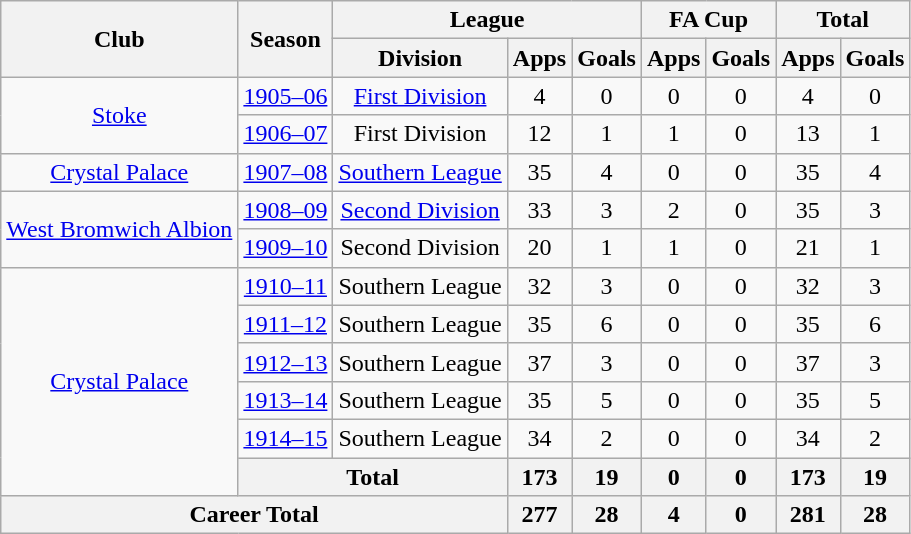<table class="wikitable" style="text-align: center;">
<tr>
<th rowspan="2">Club</th>
<th rowspan="2">Season</th>
<th colspan="3">League</th>
<th colspan="2">FA Cup</th>
<th colspan="2">Total</th>
</tr>
<tr>
<th>Division</th>
<th>Apps</th>
<th>Goals</th>
<th>Apps</th>
<th>Goals</th>
<th>Apps</th>
<th>Goals</th>
</tr>
<tr>
<td rowspan="2"><a href='#'>Stoke</a></td>
<td><a href='#'>1905–06</a></td>
<td><a href='#'>First Division</a></td>
<td>4</td>
<td>0</td>
<td>0</td>
<td>0</td>
<td>4</td>
<td>0</td>
</tr>
<tr>
<td><a href='#'>1906–07</a></td>
<td>First Division</td>
<td>12</td>
<td>1</td>
<td>1</td>
<td>0</td>
<td>13</td>
<td>1</td>
</tr>
<tr>
<td><a href='#'>Crystal Palace</a></td>
<td><a href='#'>1907–08</a></td>
<td><a href='#'>Southern League</a></td>
<td>35</td>
<td>4</td>
<td>0</td>
<td>0</td>
<td>35</td>
<td>4</td>
</tr>
<tr>
<td rowspan="2"><a href='#'>West Bromwich Albion</a></td>
<td><a href='#'>1908–09</a></td>
<td><a href='#'>Second Division</a></td>
<td>33</td>
<td>3</td>
<td>2</td>
<td>0</td>
<td>35</td>
<td>3</td>
</tr>
<tr>
<td><a href='#'>1909–10</a></td>
<td>Second Division</td>
<td>20</td>
<td>1</td>
<td>1</td>
<td>0</td>
<td>21</td>
<td>1</td>
</tr>
<tr>
<td rowspan=6><a href='#'>Crystal Palace</a></td>
<td><a href='#'>1910–11</a></td>
<td>Southern League</td>
<td>32</td>
<td>3</td>
<td>0</td>
<td>0</td>
<td>32</td>
<td>3</td>
</tr>
<tr>
<td><a href='#'>1911–12</a></td>
<td>Southern League</td>
<td>35</td>
<td>6</td>
<td>0</td>
<td>0</td>
<td>35</td>
<td>6</td>
</tr>
<tr>
<td><a href='#'>1912–13</a></td>
<td>Southern League</td>
<td>37</td>
<td>3</td>
<td>0</td>
<td>0</td>
<td>37</td>
<td>3</td>
</tr>
<tr>
<td><a href='#'>1913–14</a></td>
<td>Southern League</td>
<td>35</td>
<td>5</td>
<td>0</td>
<td>0</td>
<td>35</td>
<td>5</td>
</tr>
<tr>
<td><a href='#'>1914–15</a></td>
<td>Southern League</td>
<td>34</td>
<td>2</td>
<td>0</td>
<td>0</td>
<td>34</td>
<td>2</td>
</tr>
<tr>
<th colspan=2>Total</th>
<th>173</th>
<th>19</th>
<th>0</th>
<th>0</th>
<th>173</th>
<th>19</th>
</tr>
<tr>
<th colspan="3">Career Total</th>
<th>277</th>
<th>28</th>
<th>4</th>
<th>0</th>
<th>281</th>
<th>28</th>
</tr>
</table>
